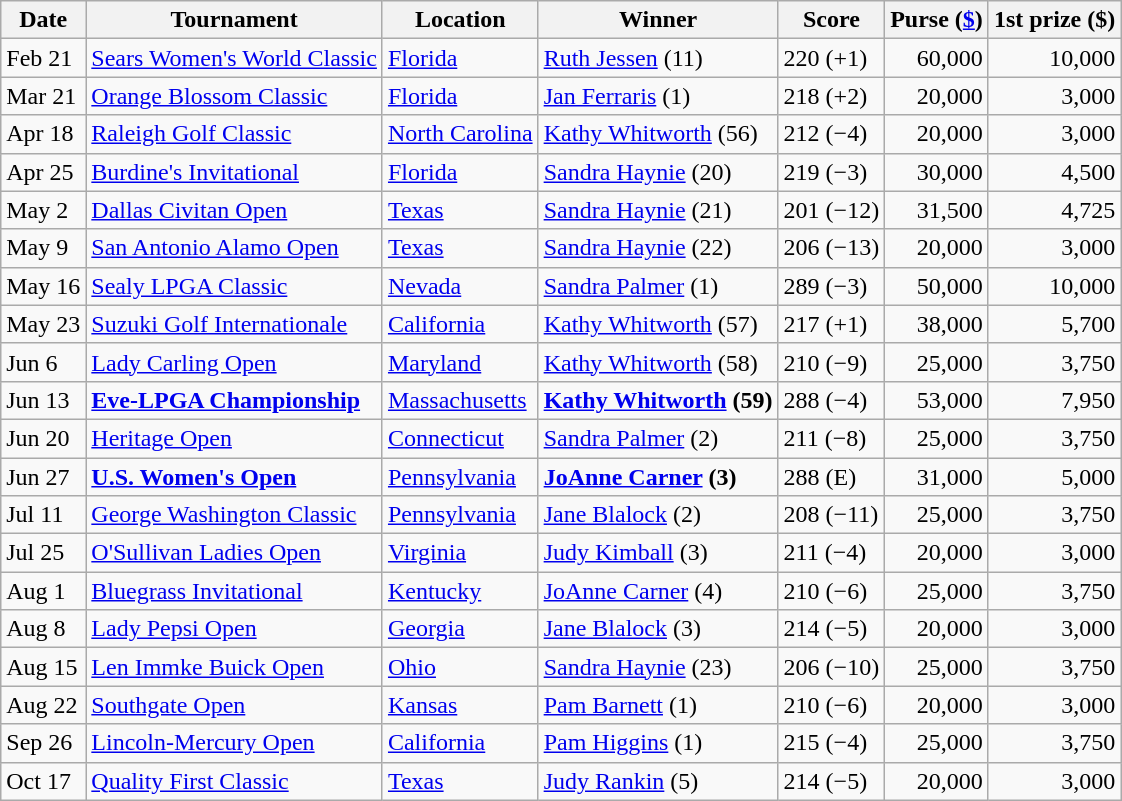<table class=wikitable>
<tr>
<th>Date</th>
<th>Tournament</th>
<th>Location</th>
<th>Winner</th>
<th>Score</th>
<th>Purse (<a href='#'>$</a>)</th>
<th>1st prize ($)</th>
</tr>
<tr>
<td>Feb 21</td>
<td><a href='#'>Sears Women's World Classic</a></td>
<td><a href='#'>Florida</a></td>
<td> <a href='#'>Ruth Jessen</a> (11)</td>
<td>220 (+1)</td>
<td align=right>60,000</td>
<td align=right>10,000</td>
</tr>
<tr>
<td>Mar 21</td>
<td><a href='#'>Orange Blossom Classic</a></td>
<td><a href='#'>Florida</a></td>
<td> <a href='#'>Jan Ferraris</a> (1)</td>
<td>218 (+2)</td>
<td align=right>20,000</td>
<td align=right>3,000</td>
</tr>
<tr>
<td>Apr 18</td>
<td><a href='#'>Raleigh Golf Classic</a></td>
<td><a href='#'>North Carolina</a></td>
<td> <a href='#'>Kathy Whitworth</a> (56)</td>
<td>212 (−4)</td>
<td align=right>20,000</td>
<td align=right>3,000</td>
</tr>
<tr>
<td>Apr 25</td>
<td><a href='#'>Burdine's Invitational</a></td>
<td><a href='#'>Florida</a></td>
<td> <a href='#'>Sandra Haynie</a> (20)</td>
<td>219 (−3)</td>
<td align=right>30,000</td>
<td align=right>4,500</td>
</tr>
<tr>
<td>May 2</td>
<td><a href='#'>Dallas Civitan Open</a></td>
<td><a href='#'>Texas</a></td>
<td> <a href='#'>Sandra Haynie</a> (21)</td>
<td>201 (−12)</td>
<td align=right>31,500</td>
<td align=right>4,725</td>
</tr>
<tr>
<td>May 9</td>
<td><a href='#'>San Antonio Alamo Open</a></td>
<td><a href='#'>Texas</a></td>
<td> <a href='#'>Sandra Haynie</a> (22)</td>
<td>206 (−13)</td>
<td align=right>20,000</td>
<td align=right>3,000</td>
</tr>
<tr>
<td>May 16</td>
<td><a href='#'>Sealy LPGA Classic</a></td>
<td><a href='#'>Nevada</a></td>
<td> <a href='#'>Sandra Palmer</a> (1)</td>
<td>289 (−3)</td>
<td align=right>50,000</td>
<td align=right>10,000</td>
</tr>
<tr>
<td>May 23</td>
<td><a href='#'>Suzuki Golf Internationale</a></td>
<td><a href='#'>California</a></td>
<td> <a href='#'>Kathy Whitworth</a> (57)</td>
<td>217 (+1)</td>
<td align=right>38,000</td>
<td align=right>5,700</td>
</tr>
<tr>
<td>Jun 6</td>
<td><a href='#'>Lady Carling Open</a></td>
<td><a href='#'>Maryland</a></td>
<td> <a href='#'>Kathy Whitworth</a> (58)</td>
<td>210 (−9)</td>
<td align=right>25,000</td>
<td align=right>3,750</td>
</tr>
<tr>
<td>Jun 13</td>
<td><strong><a href='#'>Eve-LPGA Championship</a></strong></td>
<td><a href='#'>Massachusetts</a></td>
<td> <strong><a href='#'>Kathy Whitworth</a> (59)</strong></td>
<td>288 (−4)</td>
<td align=right>53,000</td>
<td align=right>7,950</td>
</tr>
<tr>
<td>Jun 20</td>
<td><a href='#'>Heritage Open</a></td>
<td><a href='#'>Connecticut</a></td>
<td> <a href='#'>Sandra Palmer</a> (2)</td>
<td>211 (−8)</td>
<td align=right>25,000</td>
<td align=right>3,750</td>
</tr>
<tr>
<td>Jun 27</td>
<td><strong><a href='#'>U.S. Women's Open</a></strong></td>
<td><a href='#'>Pennsylvania</a></td>
<td> <strong><a href='#'>JoAnne Carner</a> (3)</strong></td>
<td>288 (E)</td>
<td align=right>31,000</td>
<td align=right>5,000</td>
</tr>
<tr>
<td>Jul 11</td>
<td><a href='#'>George Washington Classic</a></td>
<td><a href='#'>Pennsylvania</a></td>
<td> <a href='#'>Jane Blalock</a> (2)</td>
<td>208 (−11)</td>
<td align=right>25,000</td>
<td align=right>3,750</td>
</tr>
<tr>
<td>Jul 25</td>
<td><a href='#'>O'Sullivan Ladies Open</a></td>
<td><a href='#'>Virginia</a></td>
<td> <a href='#'>Judy Kimball</a> (3)</td>
<td>211 (−4)</td>
<td align=right>20,000</td>
<td align=right>3,000</td>
</tr>
<tr>
<td>Aug 1</td>
<td><a href='#'>Bluegrass Invitational</a></td>
<td><a href='#'>Kentucky</a></td>
<td> <a href='#'>JoAnne Carner</a> (4)</td>
<td>210 (−6)</td>
<td align=right>25,000</td>
<td align=right>3,750</td>
</tr>
<tr>
<td>Aug 8</td>
<td><a href='#'>Lady Pepsi Open</a></td>
<td><a href='#'>Georgia</a></td>
<td> <a href='#'>Jane Blalock</a> (3)</td>
<td>214 (−5)</td>
<td align=right>20,000</td>
<td align=right>3,000</td>
</tr>
<tr>
<td>Aug 15</td>
<td><a href='#'>Len Immke Buick Open</a></td>
<td><a href='#'>Ohio</a></td>
<td> <a href='#'>Sandra Haynie</a> (23)</td>
<td>206 (−10)</td>
<td align=right>25,000</td>
<td align=right>3,750</td>
</tr>
<tr>
<td>Aug 22</td>
<td><a href='#'>Southgate Open</a></td>
<td><a href='#'>Kansas</a></td>
<td> <a href='#'>Pam Barnett</a> (1)</td>
<td>210 (−6)</td>
<td align=right>20,000</td>
<td align=right>3,000</td>
</tr>
<tr>
<td>Sep 26</td>
<td><a href='#'>Lincoln-Mercury Open</a></td>
<td><a href='#'>California</a></td>
<td> <a href='#'>Pam Higgins</a> (1)</td>
<td>215 (−4)</td>
<td align=right>25,000</td>
<td align=right>3,750</td>
</tr>
<tr>
<td>Oct 17</td>
<td><a href='#'>Quality First Classic</a></td>
<td><a href='#'>Texas</a></td>
<td> <a href='#'>Judy Rankin</a> (5)</td>
<td>214 (−5)</td>
<td align=right>20,000</td>
<td align=right>3,000</td>
</tr>
</table>
